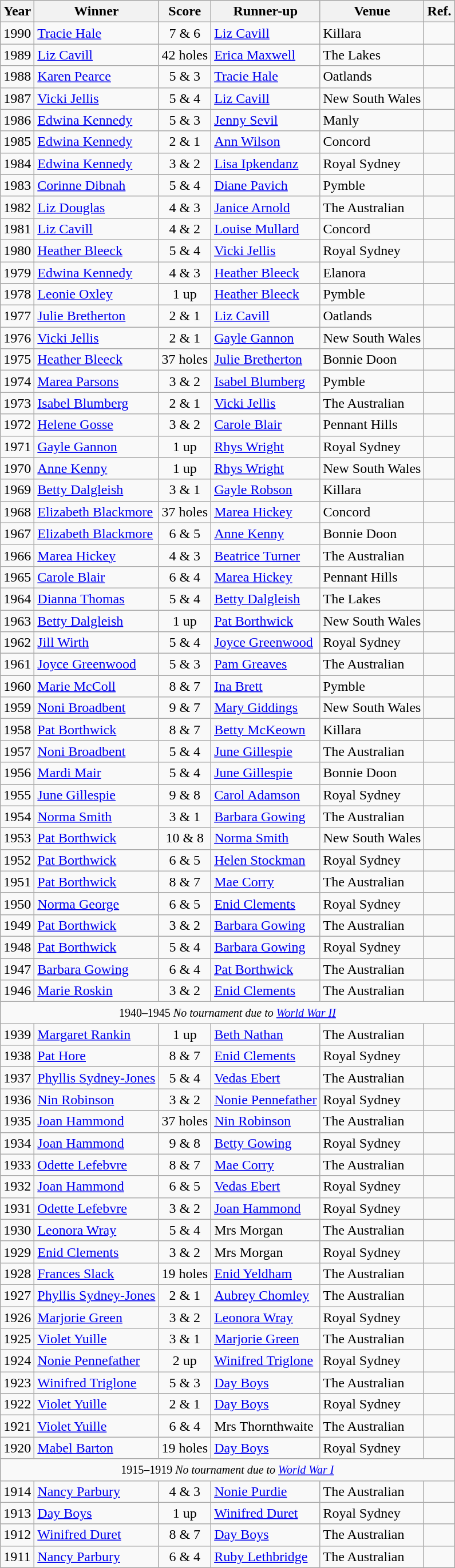<table class=wikitable>
<tr>
<th>Year</th>
<th>Winner</th>
<th>Score</th>
<th>Runner-up</th>
<th>Venue</th>
<th>Ref.</th>
</tr>
<tr>
<td>1990</td>
<td><a href='#'>Tracie Hale</a></td>
<td align=center>7 & 6</td>
<td><a href='#'>Liz Cavill</a></td>
<td>Killara</td>
<td></td>
</tr>
<tr>
<td>1989</td>
<td><a href='#'>Liz Cavill</a></td>
<td align=center>42 holes</td>
<td><a href='#'>Erica Maxwell</a></td>
<td>The Lakes</td>
<td></td>
</tr>
<tr>
<td>1988</td>
<td><a href='#'>Karen Pearce</a></td>
<td align=center>5 & 3</td>
<td><a href='#'>Tracie Hale</a></td>
<td>Oatlands</td>
<td></td>
</tr>
<tr>
<td>1987</td>
<td><a href='#'>Vicki Jellis</a></td>
<td align=center>5 & 4</td>
<td><a href='#'>Liz Cavill</a></td>
<td>New South Wales</td>
<td></td>
</tr>
<tr>
<td>1986</td>
<td><a href='#'>Edwina Kennedy</a></td>
<td align=center>5 & 3</td>
<td><a href='#'>Jenny Sevil</a></td>
<td>Manly</td>
<td></td>
</tr>
<tr>
<td>1985</td>
<td><a href='#'>Edwina Kennedy</a></td>
<td align=center>2 & 1</td>
<td><a href='#'>Ann Wilson</a></td>
<td>Concord</td>
<td></td>
</tr>
<tr>
<td>1984</td>
<td><a href='#'>Edwina Kennedy</a></td>
<td align=center>3 & 2</td>
<td><a href='#'>Lisa Ipkendanz</a></td>
<td>Royal Sydney</td>
<td></td>
</tr>
<tr>
<td>1983</td>
<td><a href='#'>Corinne Dibnah</a></td>
<td align=center>5 & 4</td>
<td><a href='#'>Diane Pavich</a></td>
<td>Pymble</td>
<td></td>
</tr>
<tr>
<td>1982</td>
<td><a href='#'>Liz Douglas</a></td>
<td align=center>4 & 3</td>
<td><a href='#'>Janice Arnold</a></td>
<td>The Australian</td>
<td></td>
</tr>
<tr>
<td>1981</td>
<td><a href='#'>Liz Cavill</a></td>
<td align=center>4 & 2</td>
<td><a href='#'>Louise Mullard</a></td>
<td>Concord</td>
<td></td>
</tr>
<tr>
<td>1980</td>
<td><a href='#'>Heather Bleeck</a></td>
<td align=center>5 & 4</td>
<td><a href='#'>Vicki Jellis</a></td>
<td>Royal Sydney</td>
<td></td>
</tr>
<tr>
<td>1979</td>
<td><a href='#'>Edwina Kennedy</a></td>
<td align=center>4 & 3</td>
<td><a href='#'>Heather Bleeck</a></td>
<td>Elanora</td>
<td></td>
</tr>
<tr>
<td>1978</td>
<td><a href='#'>Leonie Oxley</a></td>
<td align=center>1 up</td>
<td><a href='#'>Heather Bleeck</a></td>
<td>Pymble</td>
<td></td>
</tr>
<tr>
<td>1977</td>
<td><a href='#'>Julie Bretherton</a></td>
<td align=center>2 & 1</td>
<td><a href='#'>Liz Cavill</a></td>
<td>Oatlands</td>
<td></td>
</tr>
<tr>
<td>1976</td>
<td><a href='#'>Vicki Jellis</a></td>
<td align=center>2 & 1</td>
<td><a href='#'>Gayle Gannon</a></td>
<td>New South Wales</td>
<td></td>
</tr>
<tr>
<td>1975</td>
<td><a href='#'>Heather Bleeck</a></td>
<td align=center>37 holes</td>
<td><a href='#'>Julie Bretherton</a></td>
<td>Bonnie Doon</td>
<td></td>
</tr>
<tr>
<td>1974</td>
<td><a href='#'>Marea Parsons</a></td>
<td align=center>3 & 2</td>
<td><a href='#'>Isabel Blumberg</a></td>
<td>Pymble</td>
<td></td>
</tr>
<tr>
<td>1973</td>
<td><a href='#'>Isabel Blumberg</a></td>
<td align=center>2 & 1</td>
<td><a href='#'>Vicki Jellis</a></td>
<td>The Australian</td>
<td></td>
</tr>
<tr>
<td>1972</td>
<td><a href='#'>Helene Gosse</a></td>
<td align=center>3 & 2</td>
<td><a href='#'>Carole Blair</a></td>
<td>Pennant Hills</td>
<td></td>
</tr>
<tr>
<td>1971</td>
<td><a href='#'>Gayle Gannon</a></td>
<td align=center>1 up</td>
<td><a href='#'>Rhys Wright</a></td>
<td>Royal Sydney</td>
<td></td>
</tr>
<tr>
<td>1970</td>
<td><a href='#'>Anne Kenny</a></td>
<td align=center>1 up</td>
<td><a href='#'>Rhys Wright</a></td>
<td>New South Wales</td>
<td></td>
</tr>
<tr>
<td>1969</td>
<td><a href='#'>Betty Dalgleish</a></td>
<td align=center>3 & 1</td>
<td><a href='#'>Gayle Robson</a></td>
<td>Killara</td>
<td></td>
</tr>
<tr>
<td>1968</td>
<td><a href='#'>Elizabeth Blackmore</a></td>
<td align=center>37 holes</td>
<td><a href='#'>Marea Hickey</a></td>
<td>Concord</td>
<td></td>
</tr>
<tr>
<td>1967</td>
<td><a href='#'>Elizabeth Blackmore</a></td>
<td align=center>6 & 5</td>
<td><a href='#'>Anne Kenny</a></td>
<td>Bonnie Doon</td>
<td></td>
</tr>
<tr>
<td>1966</td>
<td><a href='#'>Marea Hickey</a></td>
<td align=center>4 & 3</td>
<td><a href='#'>Beatrice Turner</a></td>
<td>The Australian</td>
<td></td>
</tr>
<tr>
<td>1965</td>
<td><a href='#'>Carole Blair</a></td>
<td align=center>6 & 4</td>
<td><a href='#'>Marea Hickey</a></td>
<td>Pennant Hills</td>
<td></td>
</tr>
<tr>
<td>1964</td>
<td><a href='#'>Dianna Thomas</a></td>
<td align=center>5 & 4</td>
<td><a href='#'>Betty Dalgleish</a></td>
<td>The Lakes</td>
<td></td>
</tr>
<tr>
<td>1963</td>
<td><a href='#'>Betty Dalgleish</a></td>
<td align=center>1 up</td>
<td><a href='#'>Pat Borthwick</a></td>
<td>New South Wales</td>
<td></td>
</tr>
<tr>
<td>1962</td>
<td><a href='#'>Jill Wirth</a></td>
<td align=center>5 & 4</td>
<td><a href='#'>Joyce Greenwood</a></td>
<td>Royal Sydney</td>
<td></td>
</tr>
<tr>
<td>1961</td>
<td><a href='#'>Joyce Greenwood</a></td>
<td align=center>5 & 3</td>
<td><a href='#'>Pam Greaves</a></td>
<td>The Australian</td>
<td></td>
</tr>
<tr>
<td>1960</td>
<td><a href='#'>Marie McColl</a></td>
<td align=center>8 & 7</td>
<td><a href='#'>Ina Brett</a></td>
<td>Pymble</td>
<td></td>
</tr>
<tr>
<td>1959</td>
<td><a href='#'>Noni Broadbent</a></td>
<td align=center>9 & 7</td>
<td><a href='#'>Mary Giddings</a></td>
<td>New South Wales</td>
<td></td>
</tr>
<tr>
<td>1958</td>
<td><a href='#'>Pat Borthwick</a></td>
<td align=center>8 & 7</td>
<td><a href='#'>Betty McKeown</a></td>
<td>Killara</td>
<td></td>
</tr>
<tr>
<td>1957</td>
<td><a href='#'>Noni Broadbent</a></td>
<td align=center>5 & 4</td>
<td><a href='#'>June Gillespie</a></td>
<td>The Australian</td>
<td></td>
</tr>
<tr>
<td>1956</td>
<td><a href='#'>Mardi Mair</a></td>
<td align=center>5 & 4</td>
<td><a href='#'>June Gillespie</a></td>
<td>Bonnie Doon</td>
<td></td>
</tr>
<tr>
<td>1955</td>
<td><a href='#'>June Gillespie</a></td>
<td align=center>9 & 8</td>
<td><a href='#'>Carol Adamson</a></td>
<td>Royal Sydney</td>
<td></td>
</tr>
<tr>
<td>1954</td>
<td><a href='#'>Norma Smith</a></td>
<td align=center>3 & 1</td>
<td><a href='#'>Barbara Gowing</a></td>
<td>The Australian</td>
<td></td>
</tr>
<tr>
<td>1953</td>
<td><a href='#'>Pat Borthwick</a></td>
<td align=center>10 & 8</td>
<td><a href='#'>Norma Smith</a></td>
<td>New South Wales</td>
<td></td>
</tr>
<tr>
<td>1952</td>
<td><a href='#'>Pat Borthwick</a></td>
<td align=center>6 & 5</td>
<td><a href='#'>Helen Stockman</a></td>
<td>Royal Sydney</td>
<td></td>
</tr>
<tr>
<td>1951</td>
<td><a href='#'>Pat Borthwick</a></td>
<td align=center>8 & 7</td>
<td><a href='#'>Mae Corry</a></td>
<td>The Australian</td>
<td></td>
</tr>
<tr>
<td>1950</td>
<td><a href='#'>Norma George</a></td>
<td align=center>6 & 5</td>
<td><a href='#'>Enid Clements</a></td>
<td>Royal Sydney</td>
<td></td>
</tr>
<tr>
<td>1949</td>
<td><a href='#'>Pat Borthwick</a></td>
<td align=center>3 & 2</td>
<td><a href='#'>Barbara Gowing</a></td>
<td>The Australian</td>
<td></td>
</tr>
<tr>
<td>1948</td>
<td><a href='#'>Pat Borthwick</a></td>
<td align=center>5 & 4</td>
<td><a href='#'>Barbara Gowing</a></td>
<td>Royal Sydney</td>
<td></td>
</tr>
<tr>
<td>1947</td>
<td><a href='#'>Barbara Gowing</a></td>
<td align=center>6 & 4</td>
<td><a href='#'>Pat Borthwick</a></td>
<td>The Australian</td>
<td></td>
</tr>
<tr>
<td>1946</td>
<td><a href='#'>Marie Roskin</a></td>
<td align=center>3 & 2</td>
<td><a href='#'>Enid Clements</a></td>
<td>The Australian</td>
<td></td>
</tr>
<tr>
<td colspan="6" align="center"><small>1940–1945 <em>No tournament due to <a href='#'>World War II</a></em></small></td>
</tr>
<tr>
<td>1939</td>
<td><a href='#'>Margaret Rankin</a></td>
<td align=center>1 up</td>
<td><a href='#'>Beth Nathan</a></td>
<td>The Australian</td>
<td></td>
</tr>
<tr>
<td>1938</td>
<td><a href='#'>Pat Hore</a></td>
<td align=center>8 & 7</td>
<td><a href='#'>Enid Clements</a></td>
<td>Royal Sydney</td>
<td></td>
</tr>
<tr>
<td>1937</td>
<td><a href='#'>Phyllis Sydney-Jones</a></td>
<td align=center>5 & 4</td>
<td><a href='#'>Vedas Ebert</a></td>
<td>The Australian</td>
<td></td>
</tr>
<tr>
<td>1936</td>
<td><a href='#'>Nin Robinson</a></td>
<td align=center>3 & 2</td>
<td><a href='#'>Nonie Pennefather</a></td>
<td>Royal Sydney</td>
<td></td>
</tr>
<tr>
<td>1935</td>
<td><a href='#'>Joan Hammond</a></td>
<td align=center>37 holes</td>
<td><a href='#'>Nin Robinson</a></td>
<td>The Australian</td>
<td></td>
</tr>
<tr>
<td>1934</td>
<td><a href='#'>Joan Hammond</a></td>
<td align=center>9 & 8</td>
<td><a href='#'>Betty Gowing</a></td>
<td>Royal Sydney</td>
<td></td>
</tr>
<tr>
<td>1933</td>
<td><a href='#'>Odette Lefebvre</a></td>
<td align=center>8 & 7</td>
<td><a href='#'>Mae Corry</a></td>
<td>The Australian</td>
<td></td>
</tr>
<tr>
<td>1932</td>
<td><a href='#'>Joan Hammond</a></td>
<td align=center>6 & 5</td>
<td><a href='#'>Vedas Ebert</a></td>
<td>Royal Sydney</td>
<td></td>
</tr>
<tr>
<td>1931</td>
<td><a href='#'>Odette Lefebvre</a></td>
<td align=center>3 & 2</td>
<td><a href='#'>Joan Hammond</a></td>
<td>Royal Sydney</td>
<td></td>
</tr>
<tr>
<td>1930</td>
<td><a href='#'>Leonora Wray</a></td>
<td align=center>5 & 4</td>
<td>Mrs Morgan</td>
<td>The Australian</td>
<td></td>
</tr>
<tr>
<td>1929</td>
<td><a href='#'>Enid Clements</a></td>
<td align=center>3 & 2</td>
<td>Mrs Morgan</td>
<td>Royal Sydney</td>
<td></td>
</tr>
<tr>
<td>1928</td>
<td><a href='#'>Frances Slack</a></td>
<td align=center>19 holes</td>
<td><a href='#'>Enid Yeldham</a></td>
<td>The Australian</td>
<td></td>
</tr>
<tr>
<td>1927</td>
<td><a href='#'>Phyllis Sydney-Jones</a></td>
<td align=center>2 & 1</td>
<td><a href='#'>Aubrey Chomley</a></td>
<td>The Australian</td>
<td></td>
</tr>
<tr>
<td>1926</td>
<td><a href='#'>Marjorie Green</a></td>
<td align=center>3 & 2</td>
<td><a href='#'>Leonora Wray</a></td>
<td>Royal Sydney</td>
<td></td>
</tr>
<tr>
<td>1925</td>
<td><a href='#'>Violet Yuille</a></td>
<td align=center>3 & 1</td>
<td><a href='#'>Marjorie Green</a></td>
<td>The Australian</td>
<td></td>
</tr>
<tr>
<td>1924</td>
<td><a href='#'>Nonie Pennefather</a></td>
<td align=center>2 up</td>
<td><a href='#'>Winifred Triglone</a></td>
<td>Royal Sydney</td>
<td></td>
</tr>
<tr>
<td>1923</td>
<td><a href='#'>Winifred Triglone</a></td>
<td align=center>5 & 3</td>
<td><a href='#'>Day Boys</a></td>
<td>The Australian</td>
<td></td>
</tr>
<tr>
<td>1922</td>
<td><a href='#'>Violet Yuille</a></td>
<td align=center>2 & 1</td>
<td><a href='#'>Day Boys</a></td>
<td>Royal Sydney</td>
<td></td>
</tr>
<tr>
<td>1921</td>
<td><a href='#'>Violet Yuille</a></td>
<td align=center>6 & 4</td>
<td>Mrs Thornthwaite</td>
<td>The Australian</td>
<td></td>
</tr>
<tr>
<td>1920</td>
<td><a href='#'>Mabel Barton</a></td>
<td align=center>19 holes</td>
<td><a href='#'>Day Boys</a></td>
<td>Royal Sydney</td>
<td></td>
</tr>
<tr>
<td colspan="6" align="center"><small>1915–1919 <em>No tournament due to <a href='#'>World War I</a></em></small></td>
</tr>
<tr>
<td>1914</td>
<td><a href='#'>Nancy Parbury</a></td>
<td align=center>4 & 3</td>
<td><a href='#'>Nonie Purdie</a></td>
<td>The Australian</td>
<td></td>
</tr>
<tr>
<td>1913</td>
<td><a href='#'>Day Boys</a></td>
<td align=center>1 up</td>
<td><a href='#'>Winifred Duret</a></td>
<td>Royal Sydney</td>
<td></td>
</tr>
<tr>
<td>1912</td>
<td><a href='#'>Winifred Duret</a></td>
<td align=center>8 & 7</td>
<td><a href='#'>Day Boys</a></td>
<td>The Australian</td>
<td></td>
</tr>
<tr>
<td>1911</td>
<td><a href='#'>Nancy Parbury</a></td>
<td align=center>6 & 4</td>
<td><a href='#'>Ruby Lethbridge</a></td>
<td>The Australian</td>
<td></td>
</tr>
</table>
